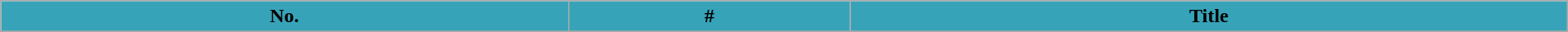<table class="wikitable plainrowheaders" style="width: 100%; margin-right: 0;">
<tr>
<th style="background: #37A3B8; color: #000000;">No.</th>
<th style="background: #37A3B8; color: #000000;">#</th>
<th style="background: #37A3B8; color: #000000;">Title</th>
</tr>
<tr>
</tr>
</table>
